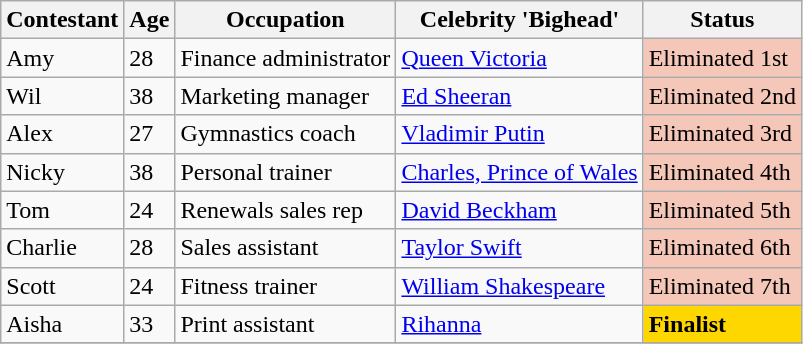<table class="wikitable">
<tr>
<th>Contestant</th>
<th>Age</th>
<th>Occupation</th>
<th>Celebrity 'Bighead'</th>
<th>Status</th>
</tr>
<tr>
<td>Amy</td>
<td>28</td>
<td>Finance administrator</td>
<td><a href='#'>Queen Victoria</a></td>
<td style="background:#f4c7b8;">Eliminated 1st</td>
</tr>
<tr>
<td>Wil</td>
<td>38</td>
<td>Marketing manager</td>
<td><a href='#'>Ed Sheeran</a></td>
<td style="background:#f4c7b8;">Eliminated 2nd</td>
</tr>
<tr>
<td>Alex</td>
<td>27</td>
<td>Gymnastics coach</td>
<td><a href='#'>Vladimir Putin</a></td>
<td style="background:#f4c7b8;">Eliminated 3rd</td>
</tr>
<tr>
<td>Nicky</td>
<td>38</td>
<td>Personal trainer</td>
<td><a href='#'>Charles, Prince of Wales</a></td>
<td style="background:#f4c7b8;">Eliminated 4th</td>
</tr>
<tr>
<td>Tom</td>
<td>24</td>
<td>Renewals sales rep</td>
<td><a href='#'>David Beckham</a></td>
<td style="background:#f4c7b8;">Eliminated 5th</td>
</tr>
<tr>
<td>Charlie</td>
<td>28</td>
<td>Sales assistant</td>
<td><a href='#'>Taylor Swift</a></td>
<td style="background:#f4c7b8;">Eliminated 6th</td>
</tr>
<tr>
<td>Scott</td>
<td>24</td>
<td>Fitness trainer</td>
<td><a href='#'>William Shakespeare</a></td>
<td style="background:#f4c7b8;">Eliminated 7th</td>
</tr>
<tr>
<td>Aisha</td>
<td>33</td>
<td>Print assistant</td>
<td><a href='#'>Rihanna</a></td>
<td style="background:gold;"><strong>Finalist</strong></td>
</tr>
<tr>
</tr>
</table>
